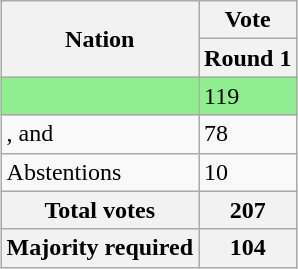<table class="wikitable" style="margin: 0 auto;text-align: left">
<tr>
<th rowspan="2">Nation</th>
<th colspan="2">Vote</th>
</tr>
<tr>
<th>Round 1</th>
</tr>
<tr style="background:#90ee90">
<td align=left></td>
<td>119</td>
</tr>
<tr>
<td align=left>,  and </td>
<td>78</td>
</tr>
<tr>
<td align=left>Abstentions</td>
<td>10</td>
</tr>
<tr>
<th align=left>Total votes</th>
<th>207</th>
</tr>
<tr>
<th align=left>Majority required</th>
<th>104</th>
</tr>
</table>
